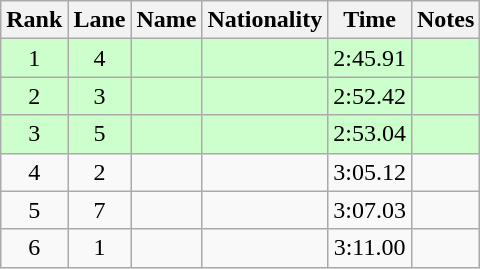<table class="wikitable sortable" style="text-align:center">
<tr>
<th>Rank</th>
<th>Lane</th>
<th>Name</th>
<th>Nationality</th>
<th>Time</th>
<th>Notes</th>
</tr>
<tr bgcolor=ccffcc>
<td>1</td>
<td>4</td>
<td align=left></td>
<td align=left></td>
<td>2:45.91</td>
<td><strong></strong></td>
</tr>
<tr bgcolor=ccffcc>
<td>2</td>
<td>3</td>
<td align=left></td>
<td align=left></td>
<td>2:52.42</td>
<td><strong></strong></td>
</tr>
<tr bgcolor=ccffcc>
<td>3</td>
<td>5</td>
<td align=left></td>
<td align=left></td>
<td>2:53.04</td>
<td><strong></strong></td>
</tr>
<tr>
<td>4</td>
<td>2</td>
<td align=left></td>
<td align=left></td>
<td>3:05.12</td>
<td></td>
</tr>
<tr>
<td>5</td>
<td>7</td>
<td align=left></td>
<td align=left></td>
<td>3:07.03</td>
<td></td>
</tr>
<tr>
<td>6</td>
<td>1</td>
<td align=left></td>
<td align=left></td>
<td>3:11.00</td>
<td></td>
</tr>
</table>
